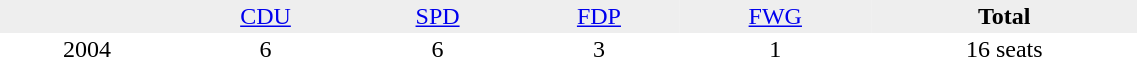<table border="0" cellpadding="2" cellspacing="0" width="60%">
<tr bgcolor="#eeeeee" align="center">
<td></td>
<td><a href='#'>CDU</a></td>
<td><a href='#'>SPD</a></td>
<td><a href='#'>FDP</a></td>
<td><a href='#'>FWG</a></td>
<td><strong>Total</strong></td>
</tr>
<tr align="center">
<td>2004</td>
<td>6</td>
<td>6</td>
<td>3</td>
<td>1</td>
<td>16 seats</td>
</tr>
</table>
